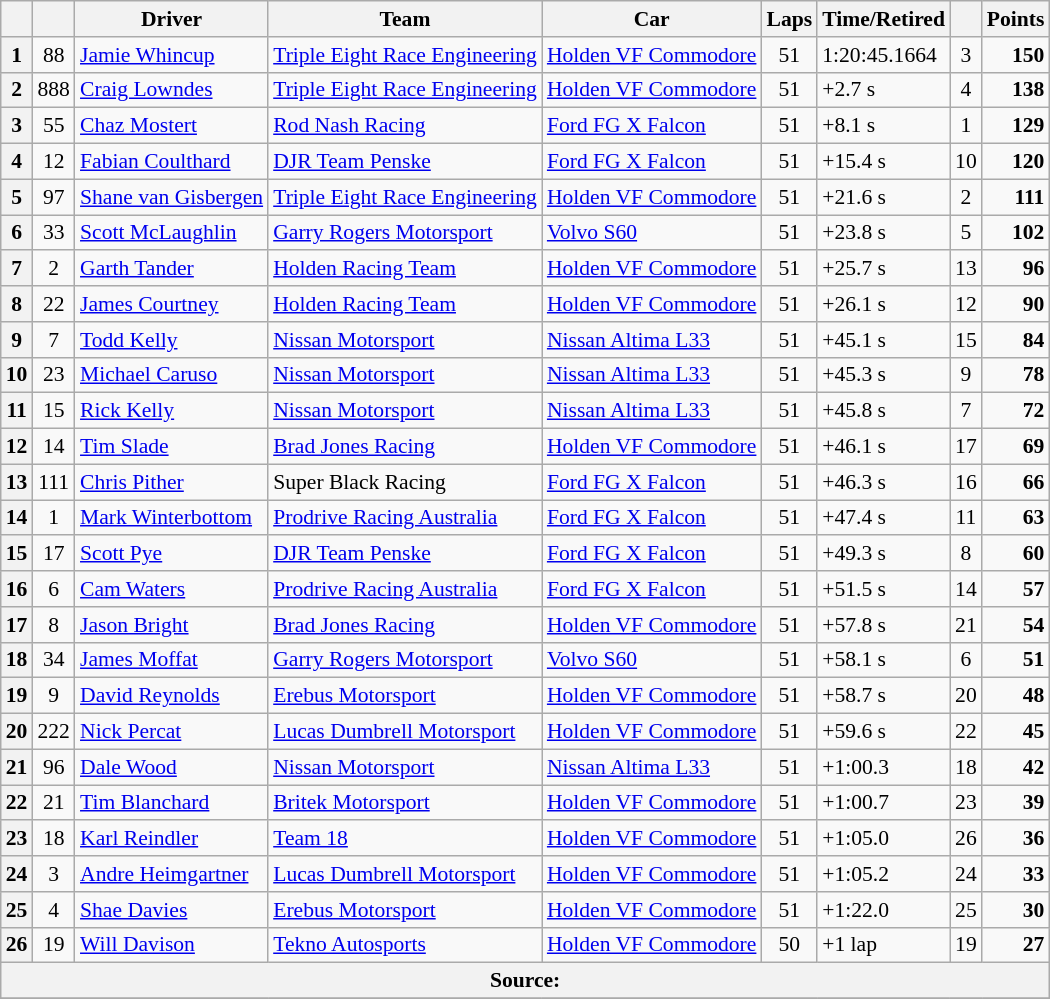<table class="wikitable" style="font-size: 90%">
<tr>
<th></th>
<th></th>
<th>Driver</th>
<th>Team</th>
<th>Car</th>
<th>Laps</th>
<th>Time/Retired</th>
<th></th>
<th>Points</th>
</tr>
<tr>
<th>1</th>
<td align="center">88</td>
<td> <a href='#'>Jamie Whincup</a></td>
<td><a href='#'>Triple Eight Race Engineering</a></td>
<td><a href='#'>Holden VF Commodore</a></td>
<td align="center">51</td>
<td>1:20:45.1664</td>
<td align="center">3</td>
<td align="right"><strong>150</strong></td>
</tr>
<tr>
<th>2</th>
<td align="center">888</td>
<td> <a href='#'>Craig Lowndes</a></td>
<td><a href='#'>Triple Eight Race Engineering</a></td>
<td><a href='#'>Holden VF Commodore</a></td>
<td align="center">51</td>
<td>+2.7 s</td>
<td align="center">4</td>
<td align="right"><strong>138</strong></td>
</tr>
<tr>
<th>3</th>
<td align="center">55</td>
<td> <a href='#'>Chaz Mostert</a></td>
<td><a href='#'>Rod Nash Racing</a></td>
<td><a href='#'>Ford FG X Falcon</a></td>
<td align="center">51</td>
<td>+8.1 s</td>
<td align="center">1</td>
<td align="right"><strong>129</strong></td>
</tr>
<tr>
<th>4</th>
<td align="center">12</td>
<td> <a href='#'>Fabian Coulthard</a></td>
<td><a href='#'>DJR Team Penske</a></td>
<td><a href='#'>Ford FG X Falcon</a></td>
<td align="center">51</td>
<td>+15.4 s</td>
<td align="center">10</td>
<td align="right"><strong>120</strong></td>
</tr>
<tr>
<th>5</th>
<td align="center">97</td>
<td> <a href='#'>Shane van Gisbergen</a></td>
<td><a href='#'>Triple Eight Race Engineering</a></td>
<td><a href='#'>Holden VF Commodore</a></td>
<td align="center">51</td>
<td>+21.6 s</td>
<td align="center">2</td>
<td align="right"><strong>111</strong></td>
</tr>
<tr>
<th>6</th>
<td align="center">33</td>
<td> <a href='#'>Scott McLaughlin</a></td>
<td><a href='#'>Garry Rogers Motorsport</a></td>
<td><a href='#'>Volvo S60</a></td>
<td align="center">51</td>
<td>+23.8 s</td>
<td align="center">5</td>
<td align="right"><strong>102</strong></td>
</tr>
<tr>
<th>7</th>
<td align="center">2</td>
<td> <a href='#'>Garth Tander</a></td>
<td><a href='#'>Holden Racing Team</a></td>
<td><a href='#'>Holden VF Commodore</a></td>
<td align="center">51</td>
<td>+25.7 s</td>
<td align="center">13</td>
<td align="right"><strong>96</strong></td>
</tr>
<tr>
<th>8</th>
<td align="center">22</td>
<td> <a href='#'>James Courtney</a></td>
<td><a href='#'>Holden Racing Team</a></td>
<td><a href='#'>Holden VF Commodore</a></td>
<td align="center">51</td>
<td>+26.1 s</td>
<td align="center">12</td>
<td align="right"><strong>90</strong></td>
</tr>
<tr>
<th>9</th>
<td align="center">7</td>
<td> <a href='#'>Todd Kelly</a></td>
<td><a href='#'>Nissan Motorsport</a></td>
<td><a href='#'>Nissan Altima L33</a></td>
<td align="center">51</td>
<td>+45.1 s</td>
<td align="center">15</td>
<td align="right"><strong>84</strong></td>
</tr>
<tr>
<th>10</th>
<td align="center">23</td>
<td> <a href='#'>Michael Caruso</a></td>
<td><a href='#'>Nissan Motorsport</a></td>
<td><a href='#'>Nissan Altima L33</a></td>
<td align="center">51</td>
<td>+45.3 s</td>
<td align="center">9</td>
<td align="right"><strong>78</strong></td>
</tr>
<tr>
<th>11</th>
<td align="center">15</td>
<td> <a href='#'>Rick Kelly</a></td>
<td><a href='#'>Nissan Motorsport</a></td>
<td><a href='#'>Nissan Altima L33</a></td>
<td align="center">51</td>
<td>+45.8 s</td>
<td align="center">7</td>
<td align="right"><strong>72</strong></td>
</tr>
<tr>
<th>12</th>
<td align="center">14</td>
<td> <a href='#'>Tim Slade</a></td>
<td><a href='#'>Brad Jones Racing</a></td>
<td><a href='#'>Holden VF Commodore</a></td>
<td align="center">51</td>
<td>+46.1 s</td>
<td align="center">17</td>
<td align="right"><strong>69</strong></td>
</tr>
<tr>
<th>13</th>
<td align="center">111</td>
<td> <a href='#'>Chris Pither</a></td>
<td>Super Black Racing</td>
<td><a href='#'>Ford FG X Falcon</a></td>
<td align="center">51</td>
<td>+46.3 s</td>
<td align="center">16</td>
<td align="right"><strong>66</strong></td>
</tr>
<tr>
<th>14</th>
<td align="center">1</td>
<td> <a href='#'>Mark Winterbottom</a></td>
<td><a href='#'>Prodrive Racing Australia</a></td>
<td><a href='#'>Ford FG X Falcon</a></td>
<td align="center">51</td>
<td>+47.4 s</td>
<td align="center">11</td>
<td align="right"><strong>63</strong></td>
</tr>
<tr>
<th>15</th>
<td align="center">17</td>
<td> <a href='#'>Scott Pye</a></td>
<td><a href='#'>DJR Team Penske</a></td>
<td><a href='#'>Ford FG X Falcon</a></td>
<td align="center">51</td>
<td>+49.3 s</td>
<td align="center">8</td>
<td align="right"><strong>60</strong></td>
</tr>
<tr>
<th>16</th>
<td align="center">6</td>
<td> <a href='#'>Cam Waters</a></td>
<td><a href='#'>Prodrive Racing Australia</a></td>
<td><a href='#'>Ford FG X Falcon</a></td>
<td align="center">51</td>
<td>+51.5 s</td>
<td align="center">14</td>
<td align="right"><strong>57</strong></td>
</tr>
<tr>
<th>17</th>
<td align="center">8</td>
<td> <a href='#'>Jason Bright</a></td>
<td><a href='#'>Brad Jones Racing</a></td>
<td><a href='#'>Holden VF Commodore</a></td>
<td align="center">51</td>
<td>+57.8 s</td>
<td align="center">21</td>
<td align="right"><strong>54</strong></td>
</tr>
<tr>
<th>18</th>
<td align="center">34</td>
<td> <a href='#'>James Moffat</a></td>
<td><a href='#'>Garry Rogers Motorsport</a></td>
<td><a href='#'>Volvo S60</a></td>
<td align="center">51</td>
<td>+58.1 s</td>
<td align="center">6</td>
<td align="right"><strong>51</strong></td>
</tr>
<tr>
<th>19</th>
<td align="center">9</td>
<td> <a href='#'>David Reynolds</a></td>
<td><a href='#'>Erebus Motorsport</a></td>
<td><a href='#'>Holden VF Commodore</a></td>
<td align="center">51</td>
<td>+58.7 s</td>
<td align="center">20</td>
<td align="right"><strong>48</strong></td>
</tr>
<tr>
<th>20</th>
<td align="center">222</td>
<td> <a href='#'>Nick Percat</a></td>
<td><a href='#'>Lucas Dumbrell Motorsport</a></td>
<td><a href='#'>Holden VF Commodore</a></td>
<td align="center">51</td>
<td>+59.6 s</td>
<td align="center">22</td>
<td align="right"><strong>45</strong></td>
</tr>
<tr>
<th>21</th>
<td align="center">96</td>
<td> <a href='#'>Dale Wood</a></td>
<td><a href='#'>Nissan Motorsport</a></td>
<td><a href='#'>Nissan Altima L33</a></td>
<td align="center">51</td>
<td>+1:00.3</td>
<td align="center">18</td>
<td align="right"><strong>42</strong></td>
</tr>
<tr>
<th>22</th>
<td align="center">21</td>
<td> <a href='#'>Tim Blanchard</a></td>
<td><a href='#'>Britek Motorsport</a></td>
<td><a href='#'>Holden VF Commodore</a></td>
<td align="center">51</td>
<td>+1:00.7</td>
<td align="center">23</td>
<td align="right"><strong>39</strong></td>
</tr>
<tr>
<th>23</th>
<td align="center">18</td>
<td> <a href='#'>Karl Reindler</a></td>
<td><a href='#'>Team 18</a></td>
<td><a href='#'>Holden VF Commodore</a></td>
<td align="center">51</td>
<td>+1:05.0</td>
<td align="center">26</td>
<td align="right"><strong>36</strong></td>
</tr>
<tr>
<th>24</th>
<td align="center">3</td>
<td> <a href='#'>Andre Heimgartner</a></td>
<td><a href='#'>Lucas Dumbrell Motorsport</a></td>
<td><a href='#'>Holden VF Commodore</a></td>
<td align="center">51</td>
<td>+1:05.2</td>
<td align="center">24</td>
<td align="right"><strong>33</strong></td>
</tr>
<tr>
<th>25</th>
<td align="center">4</td>
<td> <a href='#'>Shae Davies</a></td>
<td><a href='#'>Erebus Motorsport</a></td>
<td><a href='#'>Holden VF Commodore</a></td>
<td align="center">51</td>
<td>+1:22.0</td>
<td align="center">25</td>
<td align="right"><strong>30</strong></td>
</tr>
<tr>
<th>26</th>
<td align="center">19</td>
<td> <a href='#'>Will Davison</a></td>
<td><a href='#'>Tekno Autosports</a></td>
<td><a href='#'>Holden VF Commodore</a></td>
<td align="center">50</td>
<td>+1 lap</td>
<td align="center">19</td>
<td align="right"><strong>27</strong></td>
</tr>
<tr>
<th colspan="9">Source:</th>
</tr>
<tr>
</tr>
</table>
